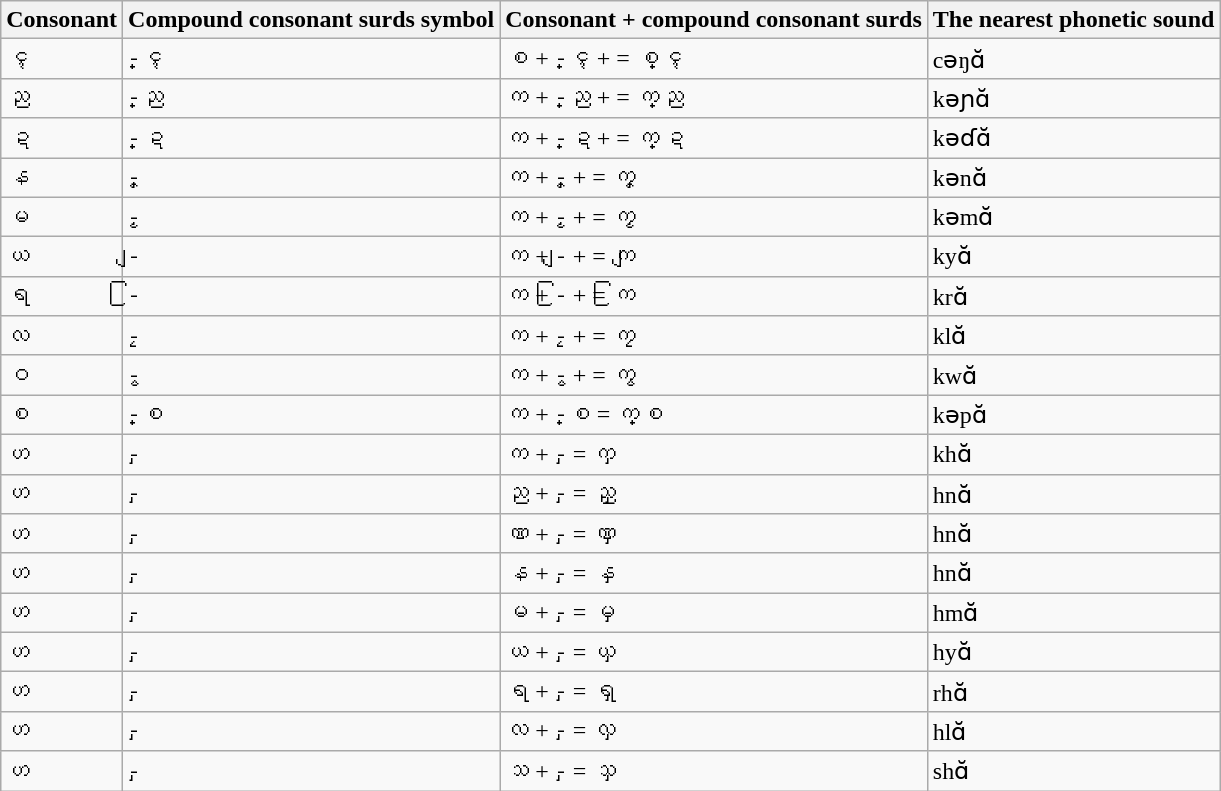<table class=wikitable>
<tr>
<th>Consonant</th>
<th>Compound consonant surds symbol</th>
<th>Consonant + compound consonant surds</th>
<th>The nearest phonetic sound</th>
</tr>
<tr>
<td>ၚ</td>
<td>-္ၚ</td>
<td>စ + -္ၚ + = စ္ၚ</td>
<td>cəŋɑ̆</td>
</tr>
<tr>
<td>ည</td>
<td>-္ည</td>
<td>က + -္ည + = က္ည</td>
<td>kəɲɑ̆</td>
</tr>
<tr>
<td>ဍ</td>
<td>-္ဍ</td>
<td>က + -္ဍ + = က္ဍ</td>
<td>kəɗɑ̆</td>
</tr>
<tr>
<td>န</td>
<td>-ၞ</td>
<td>က + -ၞ + = ကၞ</td>
<td>kənɑ̆</td>
</tr>
<tr>
<td>မ</td>
<td>-ၟ</td>
<td>က + -ၟ + = ကၟ</td>
<td>kəmɑ̆</td>
</tr>
<tr>
<td>ယ</td>
<td>-ျ</td>
<td>က + -ျ + = ကျ</td>
<td>kyɑ̆</td>
</tr>
<tr>
<td>ရ</td>
<td>-ြ</td>
<td>က + -ြ + = ကြ</td>
<td>krɑ̆</td>
</tr>
<tr>
<td>လ</td>
<td>-ၠ</td>
<td>က + -ၠ + = ကၠ</td>
<td>klɑ̆</td>
</tr>
<tr>
<td>ဝ</td>
<td>-ွ</td>
<td>က + -ွ + = ကွ</td>
<td>kwɑ̆</td>
</tr>
<tr>
<td>စ</td>
<td>-္စ</td>
<td>က + -္စ = က္စ</td>
<td>kəpɑ̆</td>
</tr>
<tr>
<td>ဟ</td>
<td>-ှ</td>
<td>က + -ှ = ကှ</td>
<td>khɑ̆</td>
</tr>
<tr>
<td>ဟ</td>
<td>-ှ</td>
<td>ည + -ှ = ညှ</td>
<td>hnɑ̆</td>
</tr>
<tr>
<td>ဟ</td>
<td>-ှ</td>
<td>ဏ + -ှ = ဏှ</td>
<td>hnɑ̆</td>
</tr>
<tr>
<td>ဟ</td>
<td>-ှ</td>
<td>န + -ှ = နှ</td>
<td>hnɑ̆</td>
</tr>
<tr>
<td>ဟ</td>
<td>-ှ</td>
<td>မ + -ှ = မှ</td>
<td>hmɑ̆</td>
</tr>
<tr>
<td>ဟ</td>
<td>-ှ</td>
<td>ယ + -ှ = ယှ</td>
<td>hyɑ̆</td>
</tr>
<tr>
<td>ဟ</td>
<td>-ှ</td>
<td>ရ + -ှ = ရှ</td>
<td>rhɑ̆</td>
</tr>
<tr>
<td>ဟ</td>
<td>-ှ</td>
<td>လ + -ှ = လှ</td>
<td>hlɑ̆</td>
</tr>
<tr>
<td>ဟ</td>
<td>-ှ</td>
<td>သ + -ှ = သှ</td>
<td>shɑ̆</td>
</tr>
</table>
